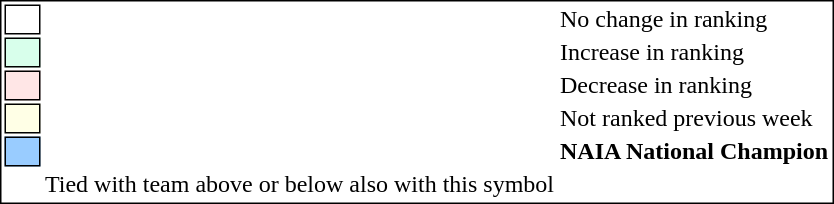<table style="border:1px solid black;"  align=center>
<tr>
<td style="background:#ffffff; width:20px; border:1px solid black;"></td>
<td> </td>
<td>No change in ranking</td>
</tr>
<tr>
<td style="background:#D8FFEB; width:20px; border:1px solid black;"></td>
<td> </td>
<td>Increase in ranking</td>
</tr>
<tr>
<td style="background:#FFE6E6; width:20px; border:1px solid black;"></td>
<td> </td>
<td>Decrease in ranking</td>
</tr>
<tr>
<td style="background:#FFFFE6; width:20px; border:1px solid black;"></td>
<td> </td>
<td>Not ranked previous week</td>
</tr>
<tr>
<td style="background:#9cf; width:20px; border:1px solid black;"></td>
<td> </td>
<td><strong>NAIA National Champion</strong></td>
</tr>
<tr>
<td></td>
<td>Tied with team above or below also with this symbol</td>
</tr>
</table>
